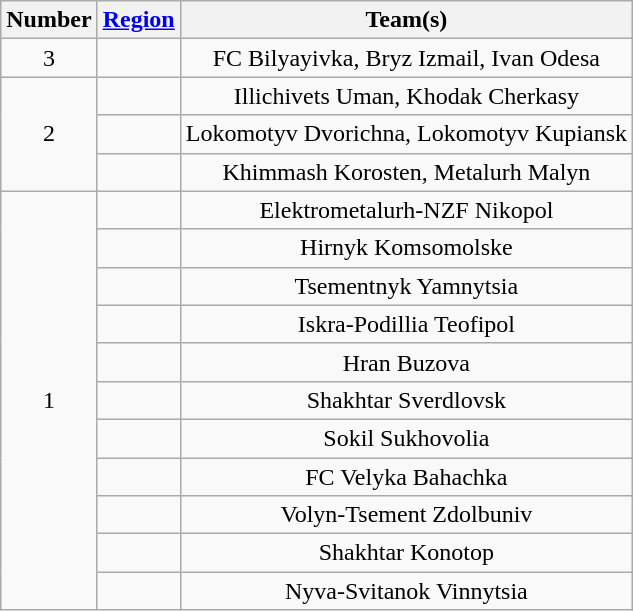<table class="wikitable" style="text-align:center">
<tr>
<th>Number</th>
<th><a href='#'>Region</a></th>
<th>Team(s)</th>
</tr>
<tr>
<td rowspan="1">3</td>
<td align="left"></td>
<td>FC Bilyayivka, Bryz Izmail, Ivan Odesa</td>
</tr>
<tr>
<td rowspan="3">2</td>
<td align="left"></td>
<td>Illichivets Uman, Khodak Cherkasy</td>
</tr>
<tr>
<td align="left"></td>
<td>Lokomotyv Dvorichna, Lokomotyv Kupiansk</td>
</tr>
<tr>
<td align="left"></td>
<td>Khimmash Korosten, Metalurh Malyn</td>
</tr>
<tr>
<td rowspan="16">1</td>
<td align="left"></td>
<td>Elektrometalurh-NZF Nikopol</td>
</tr>
<tr>
<td align="left"></td>
<td>Hirnyk Komsomolske</td>
</tr>
<tr>
<td align="left"></td>
<td>Tsementnyk Yamnytsia</td>
</tr>
<tr>
<td align="left"></td>
<td>Iskra-Podillia Teofipol</td>
</tr>
<tr>
<td align="left"></td>
<td>Hran Buzova</td>
</tr>
<tr>
<td align="left"></td>
<td>Shakhtar Sverdlovsk</td>
</tr>
<tr>
<td align="left"></td>
<td>Sokil Sukhovolia</td>
</tr>
<tr>
<td align="left"></td>
<td>FC Velyka Bahachka</td>
</tr>
<tr>
<td align="left"></td>
<td>Volyn-Tsement Zdolbuniv</td>
</tr>
<tr>
<td align="left"></td>
<td>Shakhtar Konotop</td>
</tr>
<tr>
<td align="left"></td>
<td>Nyva-Svitanok Vinnytsia</td>
</tr>
</table>
